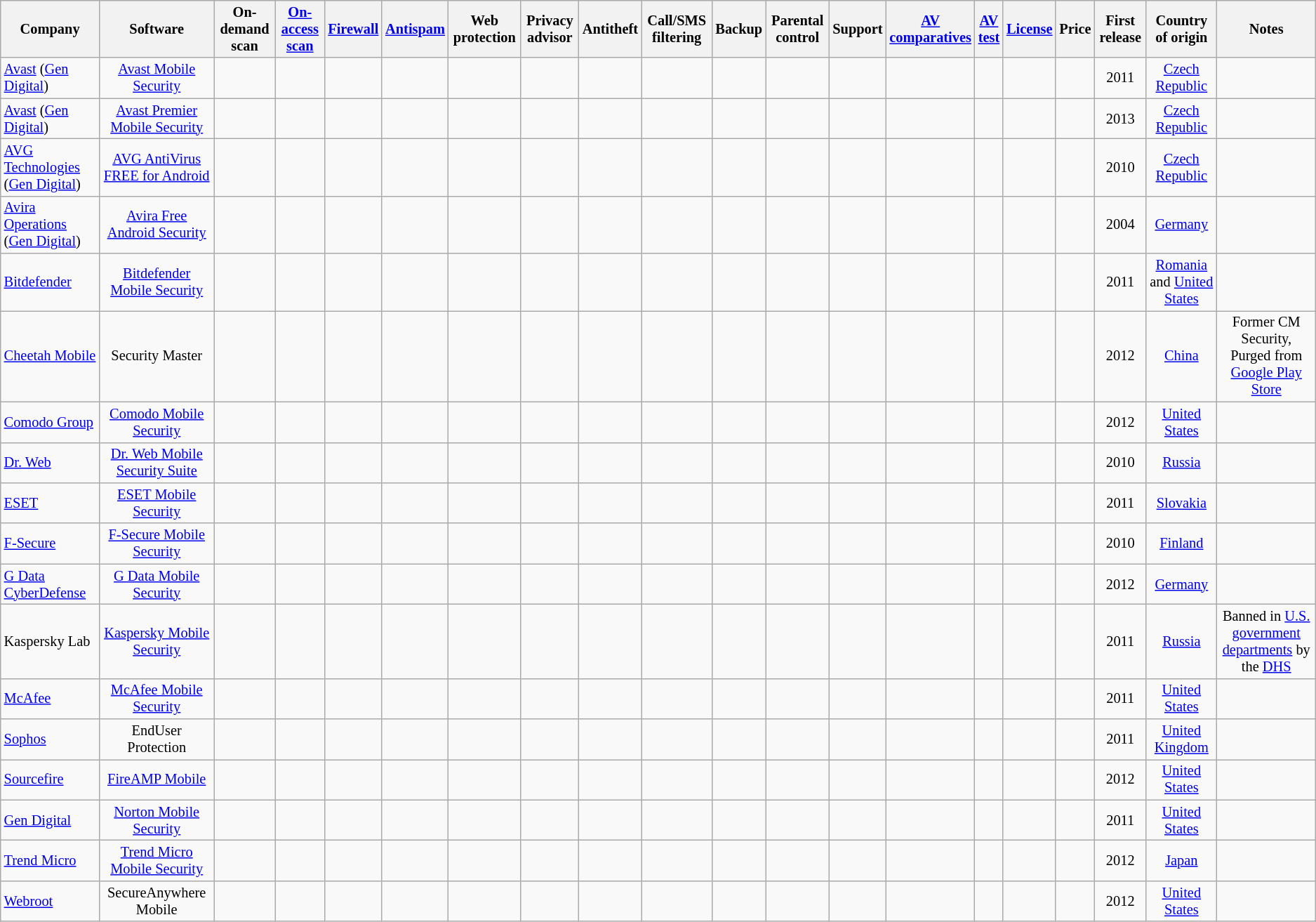<table class="wikitable sortable sort-under mw-datatable sticky-header" style="font-size: 85%; text-align: center; width: auto;">
<tr>
<th>Company</th>
<th>Software</th>
<th>On-demand scan</th>
<th><a href='#'>On-access scan</a></th>
<th><a href='#'>Firewall</a></th>
<th><a href='#'>Antispam</a></th>
<th>Web protection</th>
<th>Privacy advisor</th>
<th>Antitheft</th>
<th>Call/SMS filtering</th>
<th>Backup</th>
<th>Parental control</th>
<th>Support</th>
<th><a href='#'>AV<br>comparatives</a></th>
<th><a href='#'>AV<br>test</a></th>
<th><a href='#'>License</a></th>
<th>Price</th>
<th>First release</th>
<th>Country of origin</th>
<th>Notes</th>
</tr>
<tr>
<td align=left><a href='#'>Avast</a> (<a href='#'>Gen Digital</a>)</td>
<td><a href='#'>Avast Mobile Security</a></td>
<td></td>
<td></td>
<td></td>
<td></td>
<td></td>
<td></td>
<td></td>
<td></td>
<td></td>
<td></td>
<td></td>
<td></td>
<td></td>
<td></td>
<td></td>
<td>2011</td>
<td><a href='#'>Czech Republic</a></td>
<td></td>
</tr>
<tr>
<td align=left><a href='#'>Avast</a> (<a href='#'>Gen Digital</a>)</td>
<td><a href='#'>Avast Premier Mobile Security</a></td>
<td></td>
<td></td>
<td></td>
<td></td>
<td></td>
<td></td>
<td></td>
<td></td>
<td></td>
<td></td>
<td></td>
<td></td>
<td></td>
<td></td>
<td></td>
<td>2013</td>
<td><a href='#'>Czech Republic</a></td>
<td></td>
</tr>
<tr>
<td align=left><a href='#'>AVG Technologies</a> (<a href='#'>Gen Digital</a>)</td>
<td><a href='#'>AVG AntiVirus FREE for Android</a></td>
<td></td>
<td></td>
<td></td>
<td></td>
<td></td>
<td></td>
<td></td>
<td></td>
<td></td>
<td></td>
<td></td>
<td></td>
<td></td>
<td></td>
<td></td>
<td>2010</td>
<td><a href='#'>Czech Republic</a></td>
<td></td>
</tr>
<tr>
<td align=left><a href='#'>Avira Operations</a> (<a href='#'>Gen Digital</a>)</td>
<td><a href='#'>Avira Free Android Security</a></td>
<td></td>
<td></td>
<td></td>
<td></td>
<td></td>
<td></td>
<td></td>
<td></td>
<td></td>
<td></td>
<td></td>
<td></td>
<td></td>
<td></td>
<td></td>
<td>2004</td>
<td><a href='#'>Germany</a></td>
<td></td>
</tr>
<tr>
<td align=left><a href='#'>Bitdefender</a></td>
<td><a href='#'>Bitdefender Mobile Security</a></td>
<td></td>
<td></td>
<td></td>
<td></td>
<td></td>
<td></td>
<td></td>
<td></td>
<td></td>
<td></td>
<td></td>
<td></td>
<td></td>
<td></td>
<td></td>
<td>2011</td>
<td><a href='#'>Romania</a> and <a href='#'>United States</a></td>
<td></td>
</tr>
<tr>
<td align=left><a href='#'>Cheetah Mobile</a></td>
<td>Security Master</td>
<td></td>
<td></td>
<td></td>
<td></td>
<td></td>
<td></td>
<td></td>
<td></td>
<td></td>
<td></td>
<td></td>
<td></td>
<td></td>
<td></td>
<td></td>
<td>2012</td>
<td><a href='#'>China</a></td>
<td>Former CM Security, Purged from <a href='#'>Google Play Store</a></td>
</tr>
<tr>
<td align=left><a href='#'>Comodo Group</a></td>
<td><a href='#'>Comodo Mobile Security</a></td>
<td></td>
<td></td>
<td></td>
<td></td>
<td></td>
<td></td>
<td></td>
<td></td>
<td></td>
<td></td>
<td></td>
<td></td>
<td></td>
<td></td>
<td></td>
<td>2012</td>
<td><a href='#'>United States</a></td>
<td></td>
</tr>
<tr>
<td align=left><a href='#'>Dr. Web</a></td>
<td><a href='#'>Dr. Web Mobile Security Suite</a></td>
<td></td>
<td></td>
<td></td>
<td></td>
<td></td>
<td></td>
<td></td>
<td></td>
<td></td>
<td></td>
<td></td>
<td></td>
<td></td>
<td></td>
<td></td>
<td>2010</td>
<td><a href='#'>Russia</a></td>
<td></td>
</tr>
<tr>
<td align=left><a href='#'>ESET</a></td>
<td><a href='#'>ESET Mobile Security</a></td>
<td></td>
<td></td>
<td></td>
<td></td>
<td></td>
<td></td>
<td></td>
<td></td>
<td></td>
<td></td>
<td></td>
<td></td>
<td></td>
<td></td>
<td></td>
<td>2011</td>
<td><a href='#'>Slovakia</a></td>
<td></td>
</tr>
<tr>
<td align=left><a href='#'>F-Secure</a></td>
<td><a href='#'>F-Secure Mobile Security</a></td>
<td></td>
<td></td>
<td></td>
<td></td>
<td></td>
<td></td>
<td></td>
<td></td>
<td></td>
<td></td>
<td></td>
<td></td>
<td></td>
<td></td>
<td></td>
<td>2010</td>
<td><a href='#'>Finland</a></td>
<td></td>
</tr>
<tr>
<td align=left><a href='#'>G Data CyberDefense</a></td>
<td><a href='#'>G Data Mobile Security</a></td>
<td></td>
<td></td>
<td></td>
<td></td>
<td></td>
<td></td>
<td></td>
<td></td>
<td></td>
<td></td>
<td></td>
<td></td>
<td></td>
<td></td>
<td></td>
<td>2012</td>
<td><a href='#'>Germany</a></td>
<td></td>
</tr>
<tr>
<td align=left>Kaspersky Lab</td>
<td><a href='#'>Kaspersky Mobile Security</a></td>
<td></td>
<td></td>
<td></td>
<td></td>
<td></td>
<td></td>
<td></td>
<td></td>
<td></td>
<td></td>
<td></td>
<td></td>
<td></td>
<td></td>
<td></td>
<td>2011</td>
<td><a href='#'>Russia</a></td>
<td>Banned in <a href='#'>U.S. government departments</a> by the <a href='#'>DHS</a></td>
</tr>
<tr>
<td align=left><a href='#'>McAfee</a></td>
<td><a href='#'>McAfee Mobile Security</a></td>
<td></td>
<td></td>
<td></td>
<td></td>
<td></td>
<td></td>
<td></td>
<td></td>
<td></td>
<td></td>
<td></td>
<td></td>
<td></td>
<td></td>
<td></td>
<td>2011</td>
<td><a href='#'>United States</a></td>
<td></td>
</tr>
<tr>
<td align=left><a href='#'>Sophos</a></td>
<td>EndUser Protection</td>
<td></td>
<td></td>
<td></td>
<td></td>
<td></td>
<td></td>
<td></td>
<td></td>
<td></td>
<td></td>
<td></td>
<td></td>
<td></td>
<td></td>
<td></td>
<td>2011</td>
<td><a href='#'>United Kingdom</a></td>
<td></td>
</tr>
<tr>
<td align=left><a href='#'>Sourcefire</a></td>
<td><a href='#'>FireAMP Mobile</a></td>
<td></td>
<td></td>
<td></td>
<td></td>
<td></td>
<td></td>
<td></td>
<td></td>
<td></td>
<td></td>
<td></td>
<td></td>
<td></td>
<td></td>
<td></td>
<td>2012</td>
<td><a href='#'>United States</a></td>
<td></td>
</tr>
<tr>
<td align=left><a href='#'>Gen Digital</a></td>
<td><a href='#'>Norton Mobile Security</a></td>
<td></td>
<td></td>
<td></td>
<td></td>
<td></td>
<td></td>
<td></td>
<td></td>
<td></td>
<td></td>
<td></td>
<td></td>
<td></td>
<td></td>
<td></td>
<td>2011</td>
<td><a href='#'>United States</a></td>
<td></td>
</tr>
<tr>
<td align=left><a href='#'>Trend Micro</a></td>
<td><a href='#'>Trend Micro Mobile Security</a></td>
<td></td>
<td></td>
<td></td>
<td></td>
<td></td>
<td></td>
<td></td>
<td></td>
<td></td>
<td></td>
<td></td>
<td></td>
<td></td>
<td></td>
<td></td>
<td>2012</td>
<td><a href='#'>Japan</a></td>
<td></td>
</tr>
<tr>
<td align=left><a href='#'>Webroot</a></td>
<td>SecureAnywhere Mobile</td>
<td></td>
<td></td>
<td></td>
<td></td>
<td></td>
<td></td>
<td></td>
<td></td>
<td></td>
<td></td>
<td></td>
<td></td>
<td></td>
<td></td>
<td></td>
<td>2012</td>
<td><a href='#'>United States</a></td>
<td></td>
</tr>
</table>
